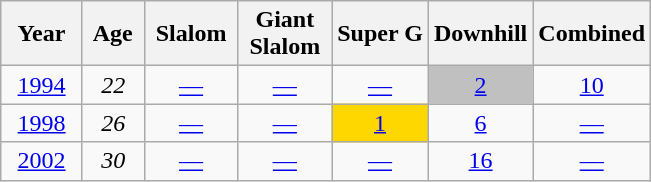<table class=wikitable style="text-align:center">
<tr>
<th>  Year  </th>
<th> Age </th>
<th> Slalom </th>
<th> Giant <br> Slalom </th>
<th>Super G</th>
<th>Downhill</th>
<th>Combined</th>
</tr>
<tr>
<td><a href='#'>1994</a></td>
<td><em>22</em></td>
<td><a href='#'>—</a></td>
<td><a href='#'>—</a></td>
<td><a href='#'>—</a></td>
<td style="background:silver;"><a href='#'>2</a></td>
<td><a href='#'>10</a></td>
</tr>
<tr>
<td><a href='#'>1998</a></td>
<td><em>26</em></td>
<td><a href='#'>—</a></td>
<td><a href='#'>—</a></td>
<td style="background:gold;"><a href='#'>1</a></td>
<td><a href='#'>6</a></td>
<td><a href='#'>—</a></td>
</tr>
<tr>
<td><a href='#'>2002</a></td>
<td><em>30</em></td>
<td><a href='#'>—</a></td>
<td><a href='#'>—</a></td>
<td><a href='#'>—</a></td>
<td><a href='#'>16</a></td>
<td><a href='#'>—</a></td>
</tr>
</table>
